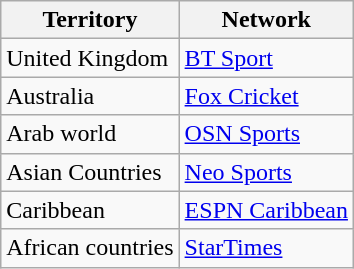<table class="wikitable">
<tr>
<th>Territory</th>
<th>Network</th>
</tr>
<tr>
<td>United Kingdom</td>
<td><a href='#'>BT Sport</a></td>
</tr>
<tr>
<td>Australia</td>
<td><a href='#'>Fox Cricket</a></td>
</tr>
<tr>
<td>Arab world</td>
<td><a href='#'>OSN Sports</a></td>
</tr>
<tr>
<td>Asian Countries</td>
<td><a href='#'>Neo Sports</a></td>
</tr>
<tr>
<td>Caribbean</td>
<td><a href='#'>ESPN Caribbean</a></td>
</tr>
<tr>
<td>African countries</td>
<td><a href='#'>StarTimes</a></td>
</tr>
</table>
